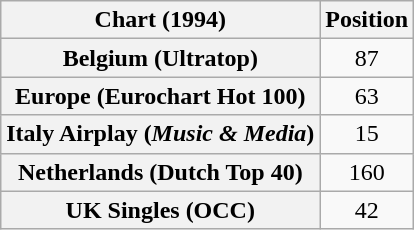<table class="wikitable sortable plainrowheaders" style="text-align:center">
<tr>
<th>Chart (1994)</th>
<th>Position</th>
</tr>
<tr>
<th scope="row">Belgium (Ultratop)</th>
<td>87</td>
</tr>
<tr>
<th scope="row">Europe (Eurochart Hot 100)</th>
<td>63</td>
</tr>
<tr>
<th scope="row">Italy Airplay (<em>Music & Media</em>)</th>
<td>15</td>
</tr>
<tr>
<th scope="row">Netherlands (Dutch Top 40)</th>
<td>160</td>
</tr>
<tr>
<th scope="row">UK Singles (OCC)</th>
<td>42</td>
</tr>
</table>
